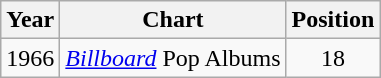<table class="wikitable">
<tr>
<th>Year</th>
<th>Chart</th>
<th>Position</th>
</tr>
<tr>
<td rowspan="2">1966</td>
<td><em><a href='#'>Billboard</a></em> Pop Albums</td>
<td align="center">18</td>
</tr>
</table>
